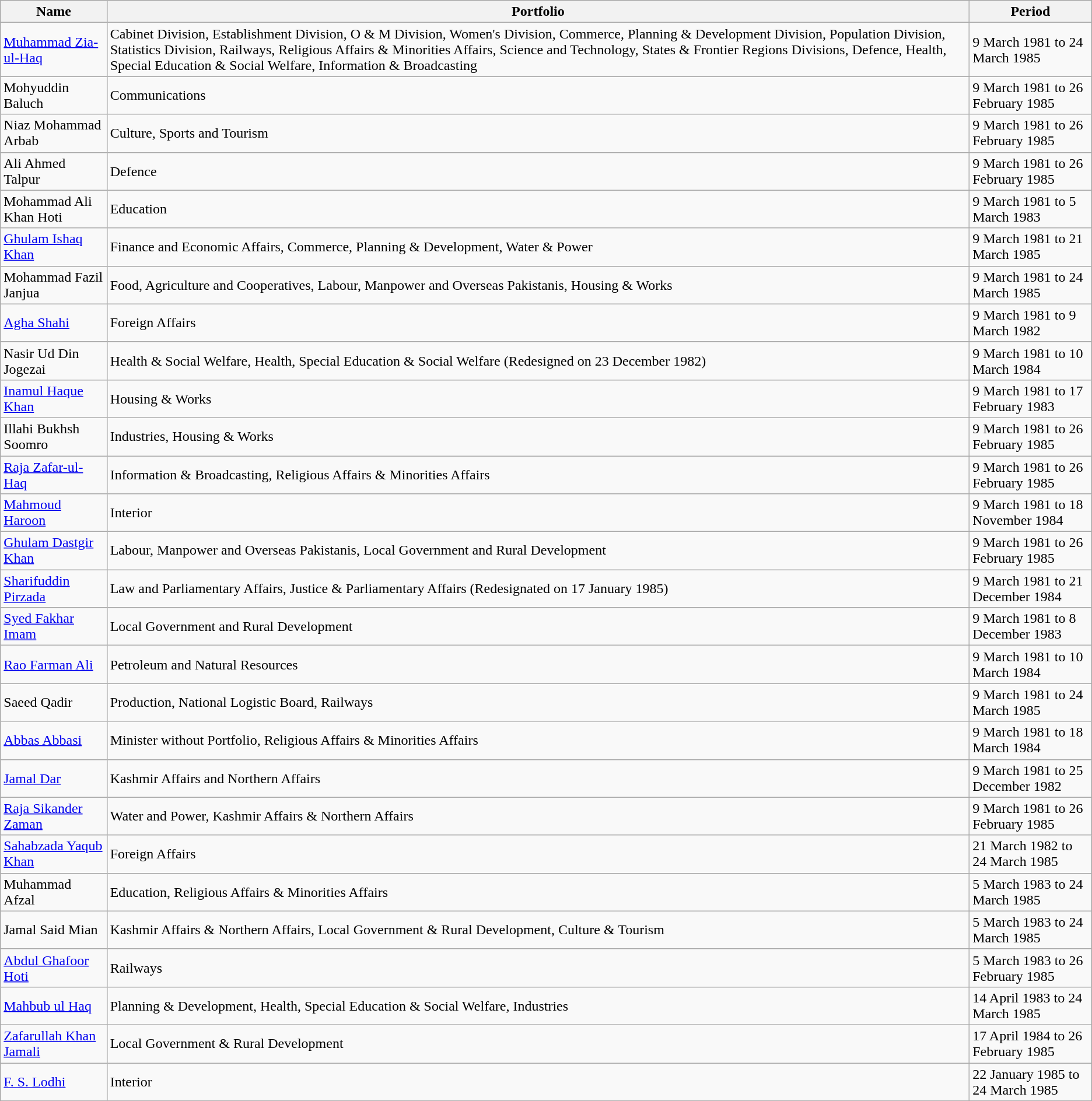<table class="wikitable sortable">
<tr>
<th>Name</th>
<th>Portfolio</th>
<th>Period</th>
</tr>
<tr>
<td><a href='#'>Muhammad Zia-ul-Haq</a></td>
<td>Cabinet Division, Establishment Division, O & M Division, Women's Division, Commerce, Planning & Development Division, Population Division, Statistics Division, Railways, Religious Affairs & Minorities Affairs, Science and Technology, States & Frontier Regions Divisions, Defence, Health, Special Education & Social Welfare, Information & Broadcasting</td>
<td>9 March 1981 to 24 March 1985</td>
</tr>
<tr>
<td>Mohyuddin Baluch</td>
<td>Communications</td>
<td>9 March 1981 to 26 February 1985</td>
</tr>
<tr>
<td>Niaz Mohammad Arbab</td>
<td>Culture, Sports and Tourism</td>
<td>9 March 1981 to 26 February 1985</td>
</tr>
<tr>
<td>Ali Ahmed Talpur</td>
<td>Defence</td>
<td>9 March 1981 to 26 February 1985</td>
</tr>
<tr>
<td>Mohammad Ali Khan Hoti</td>
<td>Education</td>
<td>9 March 1981 to 5 March 1983</td>
</tr>
<tr>
<td><a href='#'>Ghulam Ishaq Khan</a></td>
<td>Finance and Economic Affairs, Commerce, Planning & Development, Water & Power</td>
<td>9 March 1981 to 21 March 1985</td>
</tr>
<tr>
<td>Mohammad Fazil Janjua</td>
<td>Food, Agriculture and Cooperatives, Labour, Manpower and Overseas Pakistanis, Housing & Works</td>
<td>9 March 1981 to 24 March 1985</td>
</tr>
<tr>
<td><a href='#'>Agha Shahi</a></td>
<td>Foreign Affairs</td>
<td>9 March 1981 to 9 March 1982</td>
</tr>
<tr>
<td>Nasir Ud Din Jogezai</td>
<td>Health & Social Welfare, Health, Special Education & Social Welfare (Redesigned on 23 December 1982)</td>
<td>9 March 1981 to 10 March 1984</td>
</tr>
<tr>
<td><a href='#'>Inamul Haque Khan</a></td>
<td>Housing & Works</td>
<td>9 March 1981 to 17 February 1983</td>
</tr>
<tr>
<td>Illahi Bukhsh Soomro</td>
<td>Industries, Housing & Works</td>
<td>9 March 1981 to 26 February 1985</td>
</tr>
<tr>
<td><a href='#'>Raja Zafar-ul-Haq</a></td>
<td>Information & Broadcasting, Religious Affairs & Minorities Affairs</td>
<td>9 March 1981 to 26 February 1985</td>
</tr>
<tr>
<td><a href='#'>Mahmoud Haroon</a></td>
<td>Interior</td>
<td>9 March 1981 to 18 November 1984</td>
</tr>
<tr>
<td><a href='#'>Ghulam Dastgir Khan</a></td>
<td>Labour, Manpower and Overseas Pakistanis, Local Government and Rural Development</td>
<td>9 March 1981 to 26 February 1985</td>
</tr>
<tr>
<td><a href='#'>Sharifuddin Pirzada</a></td>
<td>Law and Parliamentary Affairs, Justice & Parliamentary Affairs (Redesignated on 17 January 1985)</td>
<td>9 March 1981 to 21 December 1984</td>
</tr>
<tr>
<td><a href='#'>Syed Fakhar Imam</a></td>
<td>Local Government and Rural Development</td>
<td>9 March 1981 to 8 December 1983</td>
</tr>
<tr>
<td><a href='#'>Rao Farman Ali</a></td>
<td>Petroleum and Natural Resources</td>
<td>9 March 1981 to 10 March 1984</td>
</tr>
<tr>
<td>Saeed Qadir</td>
<td>Production, National Logistic Board, Railways</td>
<td>9 March 1981 to 24 March 1985</td>
</tr>
<tr>
<td><a href='#'>Abbas Abbasi</a></td>
<td>Minister without Portfolio, Religious Affairs & Minorities Affairs</td>
<td>9 March 1981 to 18 March 1984</td>
</tr>
<tr>
<td><a href='#'>Jamal Dar</a></td>
<td>Kashmir Affairs and Northern Affairs</td>
<td>9 March 1981 to 25 December 1982</td>
</tr>
<tr>
<td><a href='#'>Raja Sikander Zaman</a></td>
<td>Water and Power, Kashmir Affairs & Northern Affairs</td>
<td>9 March 1981 to 26 February 1985</td>
</tr>
<tr>
<td><a href='#'>Sahabzada Yaqub Khan</a></td>
<td>Foreign Affairs</td>
<td>21 March 1982 to 24 March 1985</td>
</tr>
<tr>
<td>Muhammad Afzal</td>
<td>Education, Religious Affairs & Minorities Affairs</td>
<td>5 March 1983 to 24 March 1985</td>
</tr>
<tr>
<td>Jamal Said Mian</td>
<td>Kashmir Affairs & Northern Affairs, Local Government & Rural Development, Culture & Tourism</td>
<td>5 March 1983 to 24 March 1985</td>
</tr>
<tr>
<td><a href='#'>Abdul Ghafoor Hoti</a></td>
<td>Railways</td>
<td>5 March 1983 to 26 February 1985</td>
</tr>
<tr>
<td><a href='#'>Mahbub ul Haq</a></td>
<td>Planning & Development, Health, Special Education & Social Welfare, Industries</td>
<td>14 April 1983 to 24 March 1985</td>
</tr>
<tr>
<td><a href='#'>Zafarullah Khan Jamali</a></td>
<td>Local Government & Rural Development</td>
<td>17 April 1984 to 26 February 1985</td>
</tr>
<tr>
<td><a href='#'>F. S. Lodhi</a></td>
<td>Interior</td>
<td>22 January 1985 to 24 March 1985</td>
</tr>
</table>
